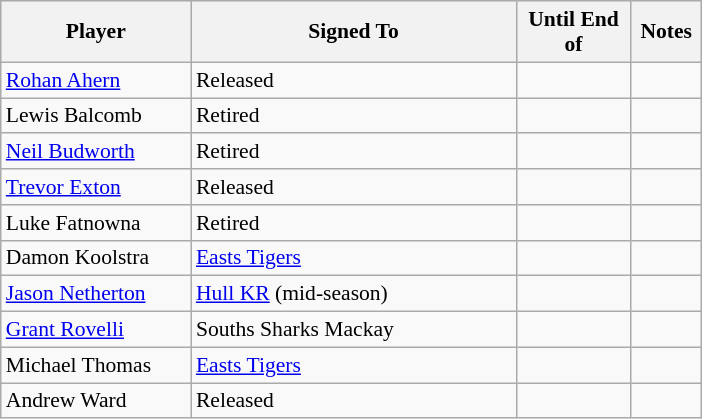<table class="wikitable" style="font-size:90%">
<tr style="background:#efefef;">
<th style="width:120px;">Player</th>
<th style="width:210px;">Signed To</th>
<th style="width:70px;">Until End of</th>
<th style="width:40px;">Notes</th>
</tr>
<tr>
<td><a href='#'>Rohan Ahern</a></td>
<td>Released</td>
<td></td>
<td></td>
</tr>
<tr>
<td>Lewis Balcomb</td>
<td>Retired</td>
<td></td>
<td></td>
</tr>
<tr>
<td><a href='#'>Neil Budworth</a></td>
<td>Retired</td>
<td></td>
<td></td>
</tr>
<tr>
<td><a href='#'>Trevor Exton</a></td>
<td>Released</td>
<td></td>
<td></td>
</tr>
<tr>
<td>Luke Fatnowna</td>
<td>Retired</td>
<td></td>
<td></td>
</tr>
<tr>
<td>Damon Koolstra</td>
<td> <a href='#'>Easts Tigers</a></td>
<td></td>
<td></td>
</tr>
<tr>
<td><a href='#'>Jason Netherton</a></td>
<td> <a href='#'>Hull KR</a> (mid-season)</td>
<td></td>
<td></td>
</tr>
<tr>
<td><a href='#'>Grant Rovelli</a></td>
<td> Souths Sharks Mackay</td>
<td></td>
<td></td>
</tr>
<tr>
<td>Michael Thomas</td>
<td> <a href='#'>Easts Tigers</a></td>
<td></td>
<td></td>
</tr>
<tr>
<td>Andrew Ward</td>
<td>Released</td>
<td></td>
<td></td>
</tr>
</table>
